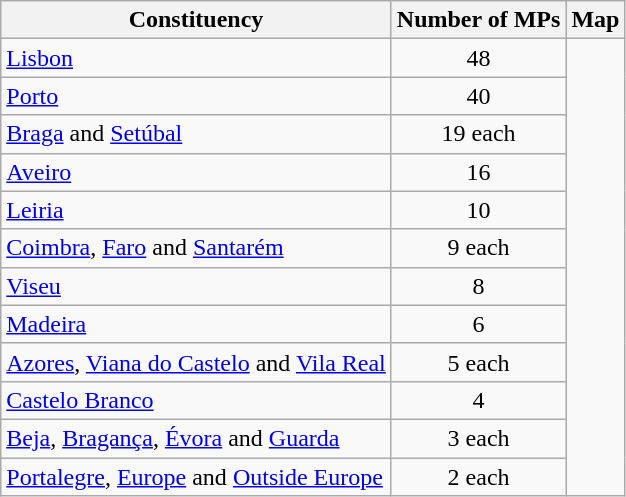<table class="wikitable">
<tr>
<th>Constituency</th>
<th>Number of MPs</th>
<th>Map</th>
</tr>
<tr>
<td><a href='#'>Lisbon</a></td>
<td style="text-align:center;">48</td>
<td style="text-align:center;" rowspan="12"></td>
</tr>
<tr>
<td><a href='#'>Porto</a></td>
<td style="text-align:center;">40</td>
</tr>
<tr>
<td><a href='#'>Braga</a> and <a href='#'>Setúbal</a></td>
<td style="text-align:center;">19 each</td>
</tr>
<tr>
<td><a href='#'>Aveiro</a></td>
<td style="text-align:center;">16</td>
</tr>
<tr>
<td><a href='#'>Leiria</a></td>
<td style="text-align:center;">10</td>
</tr>
<tr>
<td><a href='#'>Coimbra</a>, <a href='#'>Faro</a> and <a href='#'>Santarém</a></td>
<td style="text-align:center;">9 each</td>
</tr>
<tr>
<td><a href='#'>Viseu</a></td>
<td style="text-align:center;">8</td>
</tr>
<tr>
<td><a href='#'>Madeira</a></td>
<td style="text-align:center;">6</td>
</tr>
<tr>
<td><a href='#'>Azores</a>, <a href='#'>Viana do Castelo</a> and <a href='#'>Vila Real</a></td>
<td style="text-align:center;">5 each</td>
</tr>
<tr>
<td><a href='#'>Castelo Branco</a></td>
<td style="text-align:center;">4</td>
</tr>
<tr>
<td><a href='#'>Beja</a>, <a href='#'>Bragança</a>, <a href='#'>Évora</a> and <a href='#'>Guarda</a></td>
<td style="text-align:center;">3 each</td>
</tr>
<tr>
<td><a href='#'>Portalegre</a>, <a href='#'>Europe</a> and <a href='#'>Outside Europe</a></td>
<td style="text-align:center;">2 each</td>
</tr>
</table>
